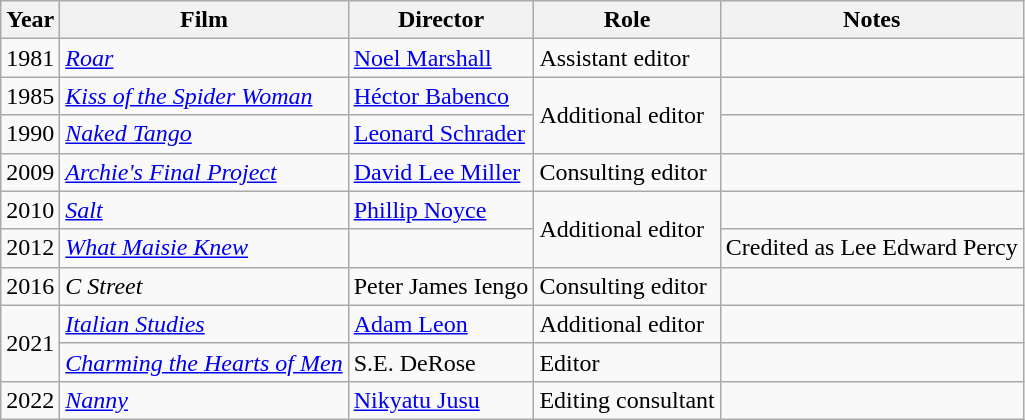<table class="wikitable">
<tr>
<th>Year</th>
<th>Film</th>
<th>Director</th>
<th>Role</th>
<th>Notes</th>
</tr>
<tr>
<td>1981</td>
<td><em><a href='#'>Roar</a></em></td>
<td><a href='#'>Noel Marshall</a></td>
<td>Assistant editor</td>
<td></td>
</tr>
<tr>
<td>1985</td>
<td><em><a href='#'>Kiss of the Spider Woman</a></em></td>
<td><a href='#'>Héctor Babenco</a></td>
<td rowspan=2>Additional editor</td>
<td></td>
</tr>
<tr>
<td>1990</td>
<td><em><a href='#'>Naked Tango</a></em></td>
<td><a href='#'>Leonard Schrader</a></td>
<td></td>
</tr>
<tr>
<td>2009</td>
<td><em><a href='#'>Archie's Final Project</a></em></td>
<td><a href='#'>David Lee Miller</a></td>
<td>Consulting editor</td>
<td></td>
</tr>
<tr>
<td>2010</td>
<td><em><a href='#'>Salt</a></em></td>
<td><a href='#'>Phillip Noyce</a></td>
<td rowspan=2>Additional editor</td>
<td></td>
</tr>
<tr>
<td>2012</td>
<td><em><a href='#'>What Maisie Knew</a></em></td>
<td></td>
<td>Credited as Lee Edward Percy</td>
</tr>
<tr>
<td>2016</td>
<td><em>C Street</em></td>
<td>Peter James Iengo</td>
<td>Consulting editor</td>
<td></td>
</tr>
<tr>
<td rowspan=2>2021</td>
<td><em><a href='#'>Italian Studies</a></em></td>
<td><a href='#'>Adam Leon</a></td>
<td>Additional editor</td>
<td></td>
</tr>
<tr>
<td><em><a href='#'>Charming the Hearts of Men</a></em></td>
<td>S.E. DeRose</td>
<td>Editor</td>
<td></td>
</tr>
<tr>
<td>2022</td>
<td><em><a href='#'>Nanny</a></em></td>
<td><a href='#'>Nikyatu Jusu</a></td>
<td>Editing consultant</td>
<td></td>
</tr>
</table>
